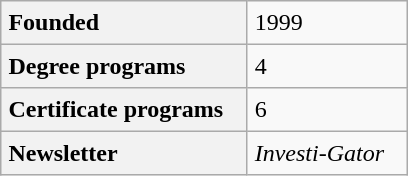<table align="right" class="wikitable">
<tr>
<th style="text-align: left; padding: 5px 15px 5px 5px">Founded</th>
<td style="text-align: left; padding: 5px 15px 5px 5px">1999</td>
</tr>
<tr>
<th style="text-align: left; padding: 5px 15px 5px 5px">Degree programs</th>
<td style="text-align: left; padding: 5px 15px 5px 5px">4</td>
</tr>
<tr>
<th style="text-align: left; padding: 5px 15px 5px 5px">Certificate programs</th>
<td style="text-align: left; padding: 5px 15px 5px 5px">6</td>
</tr>
<tr>
<th style="text-align: left; padding: 5px 15px 5px 5px">Newsletter</th>
<td style="text-align: left; padding: 5px 15px 5px 5px"><em>Investi-Gator</em></td>
</tr>
</table>
